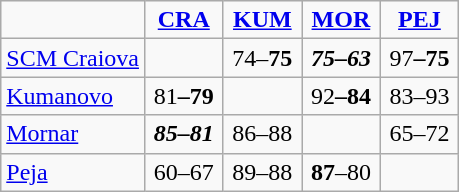<table style="text-align: center" class="wikitable">
<tr>
<td></td>
<td width=45><strong><a href='#'>CRA</a></strong></td>
<td width=45><strong><a href='#'>KUM</a></strong></td>
<td width=45><strong><a href='#'>MOR</a></strong></td>
<td width=45><strong><a href='#'>PEJ</a></strong></td>
</tr>
<tr>
<td align=left> <a href='#'>SCM Craiova</a></td>
<td></td>
<td>74–<strong>75</strong></td>
<td><strong><em>75<strong>–63<em></td>
<td></strong>97<strong>–75</td>
</tr>
<tr>
<td align=left> <a href='#'>Kumanovo</a></td>
<td></strong>81<strong>–79</td>
<td></td>
<td></strong>92<strong>–84</td>
<td></em>83–</strong>93</em></strong></td>
</tr>
<tr>
<td align=left> <a href='#'>Mornar</a></td>
<td><strong><em>85<strong>–81<em></td>
<td>86–</strong>88<strong></td>
<td></td>
<td>65–</strong>72<strong></td>
</tr>
<tr>
<td align=left> <a href='#'>Peja</a></td>
<td>60–</strong>67<strong></td>
<td></em></strong>89</strong>–88</em></td>
<td><strong>87</strong>–80</td>
<td></td>
</tr>
</table>
